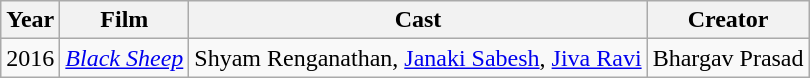<table class="wikitable">
<tr>
<th>Year</th>
<th>Film</th>
<th>Cast</th>
<th>Creator</th>
</tr>
<tr>
<td>2016</td>
<td><a href='#'><em>Black Sheep</em></a></td>
<td>Shyam Renganathan, <a href='#'>Janaki Sabesh</a>, <a href='#'>Jiva Ravi</a></td>
<td>Bhargav Prasad</td>
</tr>
</table>
